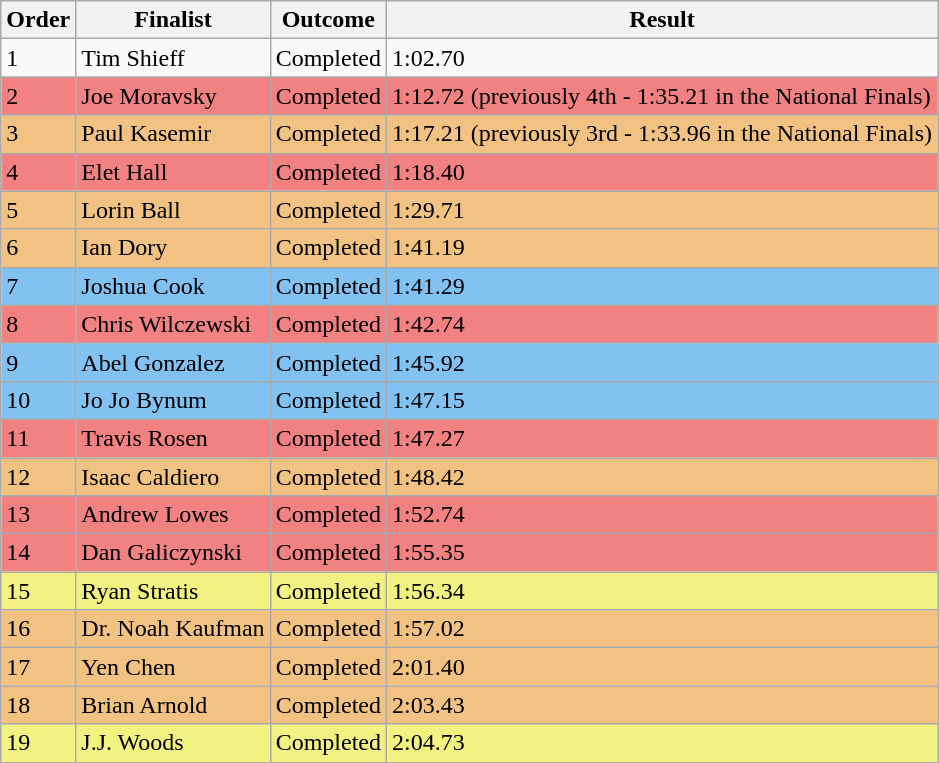<table class="wikitable sortable">
<tr>
<th>Order</th>
<th>Finalist</th>
<th>Outcome</th>
<th>Result</th>
</tr>
<tr>
<td>1</td>
<td>Tim Shieff</td>
<td>Completed</td>
<td>1:02.70</td>
</tr>
<tr style="background-color:#f28282">
<td>2</td>
<td>Joe Moravsky</td>
<td>Completed</td>
<td>1:12.72 (previously 4th - 1:35.21 in the National Finals)</td>
</tr>
<tr style="background-color:#f2c282">
<td>3</td>
<td>Paul Kasemir</td>
<td>Completed</td>
<td>1:17.21 (previously 3rd - 1:33.96 in the National Finals)</td>
</tr>
<tr style="background-color:#f28282">
<td>4</td>
<td>Elet Hall</td>
<td>Completed</td>
<td>1:18.40</td>
</tr>
<tr style="background-color:#f2c282">
<td>5</td>
<td>Lorin Ball</td>
<td>Completed</td>
<td>1:29.71</td>
</tr>
<tr style="background-color:#f2c282">
<td>6</td>
<td>Ian Dory</td>
<td>Completed</td>
<td>1:41.19</td>
</tr>
<tr style="background-color:#82c2f2">
<td>7</td>
<td>Joshua Cook</td>
<td>Completed</td>
<td>1:41.29</td>
</tr>
<tr style="background-color:#f28282">
<td>8</td>
<td>Chris Wilczewski</td>
<td>Completed</td>
<td>1:42.74</td>
</tr>
<tr style="background-color:#82c2f2">
<td>9</td>
<td>Abel Gonzalez</td>
<td>Completed</td>
<td>1:45.92</td>
</tr>
<tr style="background-color:#82c2f2">
<td>10</td>
<td>Jo Jo Bynum</td>
<td>Completed</td>
<td>1:47.15</td>
</tr>
<tr style="background-color:#f28282">
<td>11</td>
<td>Travis Rosen</td>
<td>Completed</td>
<td>1:47.27</td>
</tr>
<tr style="background-color:#f2c282">
<td>12</td>
<td>Isaac Caldiero</td>
<td>Completed</td>
<td>1:48.42</td>
</tr>
<tr style="background-color:#f28282">
<td>13</td>
<td>Andrew Lowes</td>
<td>Completed</td>
<td>1:52.74</td>
</tr>
<tr style="background-color:#f28282">
<td>14</td>
<td>Dan Galiczynski</td>
<td>Completed</td>
<td>1:55.35</td>
</tr>
<tr style="background-color:#f2f282">
<td>15</td>
<td>Ryan Stratis</td>
<td>Completed</td>
<td>1:56.34</td>
</tr>
<tr style="background-color:#f2c282">
<td>16</td>
<td>Dr. Noah Kaufman</td>
<td>Completed</td>
<td>1:57.02</td>
</tr>
<tr style="background-color:#f2c282">
<td>17</td>
<td>Yen Chen</td>
<td>Completed</td>
<td>2:01.40</td>
</tr>
<tr style="background-color:#f2c282">
<td>18</td>
<td>Brian Arnold</td>
<td>Completed</td>
<td>2:03.43</td>
</tr>
<tr style="background-color:#f2f282">
<td>19</td>
<td>J.J. Woods</td>
<td>Completed</td>
<td>2:04.73</td>
</tr>
</table>
